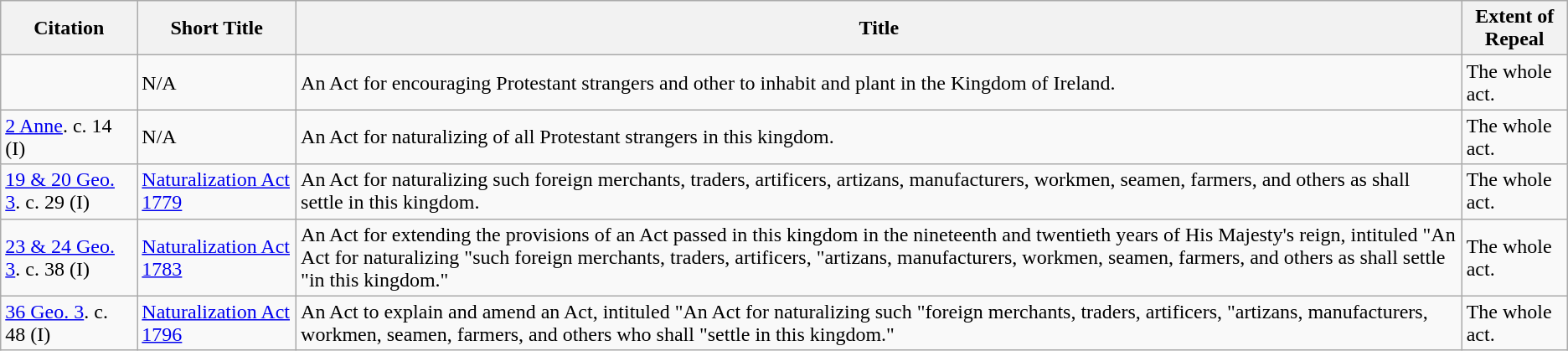<table class="wikitable">
<tr>
<th>Citation</th>
<th>Short Title</th>
<th>Title</th>
<th>Extent of Repeal</th>
</tr>
<tr>
<td></td>
<td>N/A</td>
<td>An Act for encouraging Protestant strangers and other to inhabit and plant in the Kingdom of Ireland.</td>
<td>The whole act.</td>
</tr>
<tr>
<td><a href='#'>2 Anne</a>. c. 14 (I)</td>
<td>N/A</td>
<td>An Act for naturalizing of all Protestant strangers in this kingdom.</td>
<td>The whole act.</td>
</tr>
<tr>
<td><a href='#'>19 & 20 Geo. 3</a>. c. 29 (I)</td>
<td><a href='#'>Naturalization Act 1779</a></td>
<td>An Act for naturalizing such foreign merchants, traders, artificers, artizans, manufacturers, workmen, seamen, farmers, and others as shall settle in this kingdom.</td>
<td>The whole act.</td>
</tr>
<tr>
<td><a href='#'>23 & 24 Geo. 3</a>. c. 38 (I)</td>
<td><a href='#'>Naturalization Act 1783</a></td>
<td>An Act for extending the provisions of an Act passed in this kingdom in the nineteenth and twentieth years of His Majesty's reign, intituled "An Act for naturalizing "such foreign merchants, traders, artificers, "artizans, manufacturers, workmen, seamen, farmers, and others as shall settle "in this kingdom."</td>
<td>The whole act.</td>
</tr>
<tr>
<td><a href='#'>36 Geo. 3</a>. c. 48 (I)</td>
<td><a href='#'>Naturalization Act 1796</a></td>
<td>An Act to explain and amend an Act, intituled "An Act for naturalizing such "foreign merchants, traders, artificers, "artizans, manufacturers, workmen, seamen, farmers, and others who shall "settle in this kingdom."</td>
<td>The whole act.</td>
</tr>
</table>
